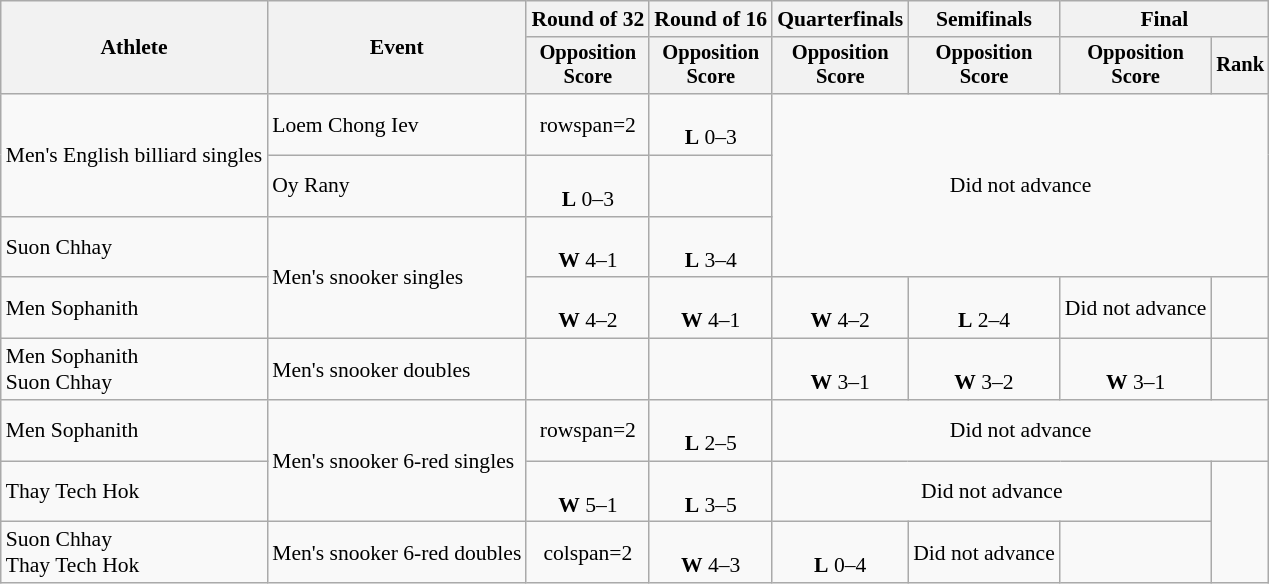<table class="wikitable" style="font-size:90%">
<tr>
<th rowspan=2>Athlete</th>
<th rowspan=2>Event</th>
<th>Round of 32</th>
<th>Round of 16</th>
<th>Quarterfinals</th>
<th>Semifinals</th>
<th colspan=2>Final</th>
</tr>
<tr style="font-size:95%">
<th>Opposition<br>Score</th>
<th>Opposition<br>Score</th>
<th>Opposition<br>Score</th>
<th>Opposition<br>Score</th>
<th>Opposition<br>Score</th>
<th>Rank</th>
</tr>
<tr align=center>
<td rowspan=2 align=left>Men's English billiard singles</td>
<td align=left>Loem Chong Iev</td>
<td>rowspan=2 </td>
<td><br><strong>L</strong> 0–3</td>
<td colspan=4 rowspan=3>Did not advance</td>
</tr>
<tr align=center>
<td align=left>Oy Rany</td>
<td><br><strong>L</strong> 0–3</td>
</tr>
<tr align=center>
<td align=left>Suon Chhay</td>
<td rowspan=2 align=left>Men's snooker singles</td>
<td><br><strong>W</strong> 4–1</td>
<td><br><strong>L</strong> 3–4</td>
</tr>
<tr align=center>
<td align=left>Men Sophanith</td>
<td><br><strong>W</strong> 4–2</td>
<td><br><strong>W</strong> 4–1</td>
<td><br><strong>W</strong> 4–2</td>
<td><br><strong>L</strong> 2–4</td>
<td>Did not advance</td>
<td></td>
</tr>
<tr align=center>
<td align=left>Men Sophanith<br>Suon Chhay</td>
<td align=left>Men's snooker doubles</td>
<td></td>
<td></td>
<td><br><strong>W</strong> 3–1</td>
<td><br><strong>W</strong> 3–2</td>
<td><br><strong>W</strong> 3–1</td>
<td></td>
</tr>
<tr align=center>
<td align=left>Men Sophanith</td>
<td rowspan=2 align=left>Men's snooker 6-red singles</td>
<td>rowspan=2 </td>
<td><br><strong>L</strong> 2–5</td>
<td colspan=4>Did not advance</td>
</tr>
<tr align=center>
<td align=left>Thay Tech Hok</td>
<td><br><strong>W</strong> 5–1</td>
<td><br><strong>L</strong> 3–5</td>
<td colspan=3>Did not advance</td>
</tr>
<tr align=center>
<td align=left>Suon Chhay<br>Thay Tech Hok</td>
<td align=left>Men's snooker 6-red doubles</td>
<td>colspan=2 </td>
<td><br><strong>W</strong> 4–3</td>
<td><br><strong>L</strong> 0–4</td>
<td>Did not advance</td>
<td></td>
</tr>
</table>
